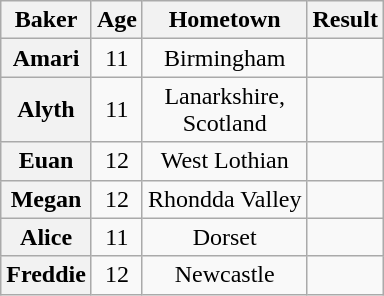<table class="wikitable sortable" style="display:inline-table; text-align:center">
<tr>
<th scope="col">Baker</th>
<th scope="col">Age</th>
<th scope="col">Hometown</th>
<th scope="col">Result</th>
</tr>
<tr>
<th scope="row">Amari</th>
<td>11</td>
<td>Birmingham</td>
<td></td>
</tr>
<tr>
<th scope="row">Alyth</th>
<td>11</td>
<td>Lanarkshire,<br>Scotland</td>
<td></td>
</tr>
<tr>
<th scope="row">Euan</th>
<td>12</td>
<td>West Lothian</td>
<td></td>
</tr>
<tr>
<th scope="row">Megan</th>
<td>12</td>
<td>Rhondda Valley</td>
<td></td>
</tr>
<tr>
<th scope="row">Alice</th>
<td>11</td>
<td>Dorset</td>
<td></td>
</tr>
<tr>
<th scope="row">Freddie</th>
<td>12</td>
<td>Newcastle</td>
<td></td>
</tr>
</table>
